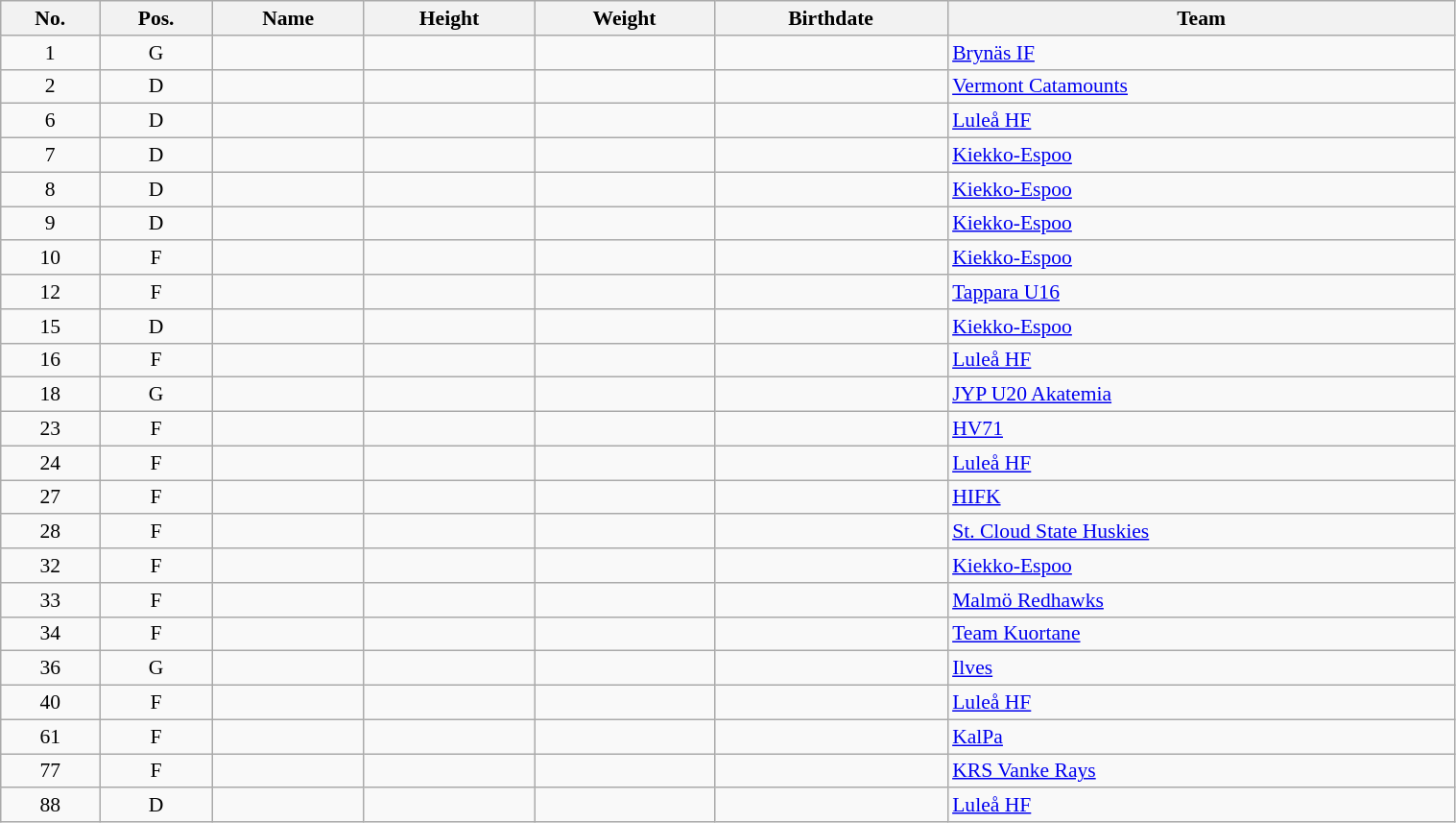<table class="wikitable sortable" width="80%" style="font-size: 90%; text-align: center;">
<tr>
<th>No.</th>
<th>Pos.</th>
<th>Name</th>
<th>Height</th>
<th>Weight</th>
<th>Birthdate</th>
<th>Team</th>
</tr>
<tr>
<td>1</td>
<td>G</td>
<td align=left></td>
<td></td>
<td></td>
<td></td>
<td style="text-align:left;"> <a href='#'>Brynäs IF</a></td>
</tr>
<tr>
<td>2</td>
<td>D</td>
<td align=left></td>
<td></td>
<td></td>
<td></td>
<td style="text-align:left;"> <a href='#'>Vermont Catamounts</a></td>
</tr>
<tr>
<td>6</td>
<td>D</td>
<td align=left></td>
<td></td>
<td></td>
<td></td>
<td style="text-align:left;"> <a href='#'>Luleå HF</a></td>
</tr>
<tr>
<td>7</td>
<td>D</td>
<td align=left></td>
<td></td>
<td></td>
<td></td>
<td style="text-align:left;"> <a href='#'>Kiekko-Espoo</a></td>
</tr>
<tr>
<td>8</td>
<td>D</td>
<td align=left></td>
<td></td>
<td></td>
<td></td>
<td style="text-align:left;"> <a href='#'>Kiekko-Espoo</a></td>
</tr>
<tr>
<td>9</td>
<td>D</td>
<td align=left></td>
<td></td>
<td></td>
<td></td>
<td style="text-align:left;"> <a href='#'>Kiekko-Espoo</a></td>
</tr>
<tr>
<td>10</td>
<td>F</td>
<td align=left></td>
<td></td>
<td></td>
<td></td>
<td style="text-align:left;"> <a href='#'>Kiekko-Espoo</a></td>
</tr>
<tr>
<td>12</td>
<td>F</td>
<td align=left></td>
<td></td>
<td></td>
<td></td>
<td style="text-align:left;"> <a href='#'>Tappara U16</a></td>
</tr>
<tr>
<td>15</td>
<td>D</td>
<td align=left></td>
<td></td>
<td></td>
<td></td>
<td style="text-align:left;"> <a href='#'>Kiekko-Espoo</a></td>
</tr>
<tr>
<td>16</td>
<td>F</td>
<td align=left></td>
<td></td>
<td></td>
<td></td>
<td style="text-align:left;"> <a href='#'>Luleå HF</a></td>
</tr>
<tr>
<td>18</td>
<td>G</td>
<td align=left></td>
<td></td>
<td></td>
<td></td>
<td style="text-align:left;"> <a href='#'>JYP U20 Akatemia</a></td>
</tr>
<tr>
<td>23</td>
<td>F</td>
<td align=left></td>
<td></td>
<td></td>
<td></td>
<td style="text-align:left;"> <a href='#'>HV71</a></td>
</tr>
<tr>
<td>24</td>
<td>F</td>
<td align=left></td>
<td></td>
<td></td>
<td></td>
<td style="text-align:left;"> <a href='#'>Luleå HF</a></td>
</tr>
<tr>
<td>27</td>
<td>F</td>
<td align=left></td>
<td></td>
<td></td>
<td></td>
<td style="text-align:left;"> <a href='#'>HIFK</a></td>
</tr>
<tr>
<td>28</td>
<td>F</td>
<td align=left></td>
<td></td>
<td></td>
<td></td>
<td style="text-align:left;"> <a href='#'>St. Cloud State Huskies</a></td>
</tr>
<tr>
<td>32</td>
<td>F</td>
<td align=left></td>
<td></td>
<td></td>
<td></td>
<td style="text-align:left;"> <a href='#'>Kiekko-Espoo</a></td>
</tr>
<tr>
<td>33</td>
<td>F</td>
<td align=left></td>
<td></td>
<td></td>
<td></td>
<td style="text-align:left;"> <a href='#'>Malmö Redhawks</a></td>
</tr>
<tr>
<td>34</td>
<td>F</td>
<td align=left></td>
<td></td>
<td></td>
<td></td>
<td style="text-align:left;"> <a href='#'>Team Kuortane</a></td>
</tr>
<tr>
<td>36</td>
<td>G</td>
<td align=left></td>
<td></td>
<td></td>
<td></td>
<td style="text-align:left;"> <a href='#'>Ilves</a></td>
</tr>
<tr>
<td>40</td>
<td>F</td>
<td align=left></td>
<td></td>
<td></td>
<td></td>
<td style="text-align:left;"> <a href='#'>Luleå HF</a></td>
</tr>
<tr>
<td>61</td>
<td>F</td>
<td align=left></td>
<td></td>
<td></td>
<td></td>
<td style="text-align:left;"> <a href='#'>KalPa</a></td>
</tr>
<tr>
<td>77</td>
<td>F</td>
<td align=left></td>
<td></td>
<td></td>
<td></td>
<td style="text-align:left;"> <a href='#'>KRS Vanke Rays</a></td>
</tr>
<tr>
<td>88</td>
<td>D</td>
<td align=left></td>
<td></td>
<td></td>
<td></td>
<td style="text-align:left;"> <a href='#'>Luleå HF</a></td>
</tr>
</table>
